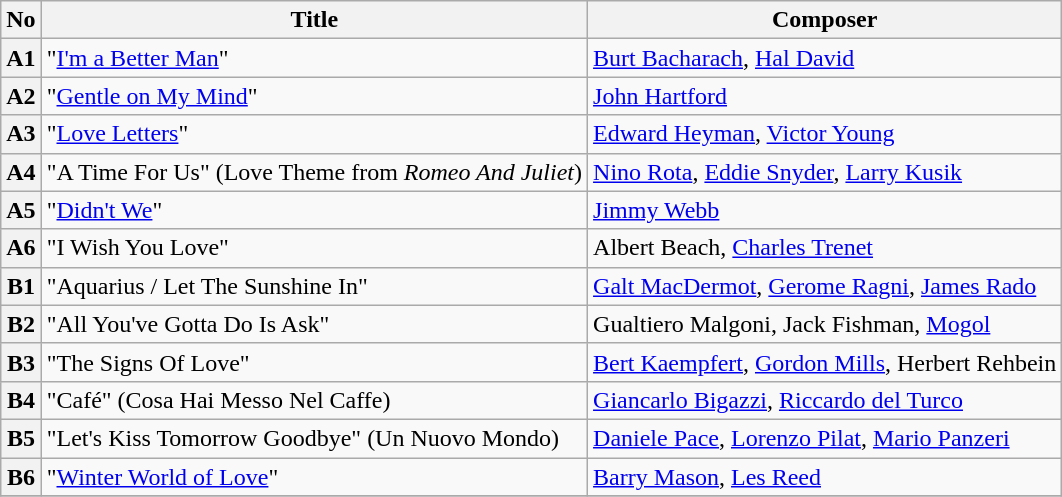<table class="wikitable">
<tr>
<th scope="col">No</th>
<th scope="col">Title</th>
<th scope="col">Composer</th>
</tr>
<tr>
<th scope="row">A1</th>
<td>"<a href='#'>I'm a Better Man</a>"</td>
<td><a href='#'>Burt Bacharach</a>, <a href='#'>Hal David</a></td>
</tr>
<tr>
<th scope="row">A2</th>
<td>"<a href='#'>Gentle on My Mind</a>"</td>
<td><a href='#'>John Hartford</a></td>
</tr>
<tr>
<th scope="row">A3</th>
<td>"<a href='#'>Love Letters</a>"</td>
<td><a href='#'>Edward Heyman</a>, <a href='#'>Victor Young</a></td>
</tr>
<tr>
<th scope="row">A4</th>
<td>"A Time For Us" (Love Theme from <em>Romeo And Juliet</em>)</td>
<td><a href='#'>Nino Rota</a>, <a href='#'>Eddie Snyder</a>, <a href='#'>Larry Kusik</a></td>
</tr>
<tr>
<th scope="row">A5</th>
<td>"<a href='#'>Didn't We</a>"</td>
<td><a href='#'>Jimmy Webb</a></td>
</tr>
<tr>
<th scope="row">A6</th>
<td>"I Wish You Love"</td>
<td>Albert Beach, <a href='#'>Charles Trenet</a></td>
</tr>
<tr>
<th scope="row">B1</th>
<td>"Aquarius / Let The Sunshine In"</td>
<td><a href='#'>Galt MacDermot</a>, <a href='#'>Gerome Ragni</a>, <a href='#'>James Rado</a></td>
</tr>
<tr>
<th scope="row">B2</th>
<td>"All You've Gotta Do Is Ask"</td>
<td>Gualtiero Malgoni, Jack Fishman, <a href='#'>Mogol</a></td>
</tr>
<tr>
<th scope="row">B3</th>
<td>"The Signs Of Love"</td>
<td><a href='#'>Bert Kaempfert</a>, <a href='#'>Gordon Mills</a>, Herbert Rehbein</td>
</tr>
<tr>
<th scope="row">B4</th>
<td>"Café" (Cosa Hai Messo Nel Caffe)</td>
<td><a href='#'>Giancarlo Bigazzi</a>, <a href='#'>Riccardo del Turco</a></td>
</tr>
<tr>
<th scope="row">B5</th>
<td>"Let's Kiss Tomorrow Goodbye" (Un Nuovo Mondo)</td>
<td><a href='#'>Daniele Pace</a>, <a href='#'>Lorenzo Pilat</a>, <a href='#'>Mario Panzeri</a></td>
</tr>
<tr>
<th scope="row">B6</th>
<td>"<a href='#'>Winter World of Love</a>"</td>
<td><a href='#'>Barry Mason</a>, <a href='#'>Les Reed</a></td>
</tr>
<tr>
</tr>
</table>
